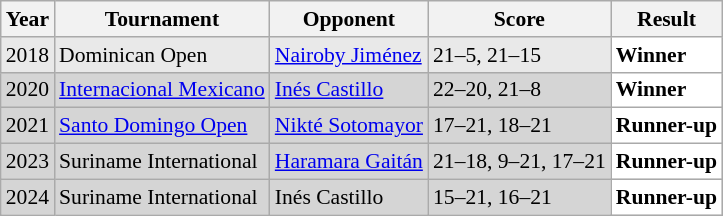<table class="sortable wikitable" style="font-size: 90%;">
<tr>
<th>Year</th>
<th>Tournament</th>
<th>Opponent</th>
<th>Score</th>
<th>Result</th>
</tr>
<tr style="background:#E9E9E9">
<td align="center">2018</td>
<td align="left">Dominican Open</td>
<td align="left"> <a href='#'>Nairoby Jiménez</a></td>
<td align="left">21–5, 21–15</td>
<td style="text-align:left; background:white"> <strong>Winner</strong></td>
</tr>
<tr style="background:#D5D5D5">
<td align="center">2020</td>
<td align="left"><a href='#'>Internacional Mexicano</a></td>
<td align="left"> <a href='#'>Inés Castillo</a></td>
<td align="left">22–20, 21–8</td>
<td style="text-align:left; background:white"> <strong>Winner</strong></td>
</tr>
<tr bgcolor="#D5D5D5">
<td align="center">2021</td>
<td align="left"><a href='#'>Santo Domingo Open</a></td>
<td align="left"> <a href='#'>Nikté Sotomayor</a></td>
<td align="left">17–21, 18–21</td>
<td style="text-align:left; background:white"> <strong>Runner-up</strong></td>
</tr>
<tr style="background:#D5D5D5">
<td align="center">2023</td>
<td align="left">Suriname International</td>
<td align="left"> <a href='#'>Haramara Gaitán</a></td>
<td align="left">21–18, 9–21, 17–21</td>
<td style="text-align:left; background:white"> <strong>Runner-up</strong></td>
</tr>
<tr style="background:#D5D5D5">
<td align="center">2024</td>
<td align="left">Suriname International</td>
<td align="left"> Inés Castillo</td>
<td align="left">15–21, 16–21</td>
<td style="text-align:left; background:white"> <strong>Runner-up</strong></td>
</tr>
</table>
